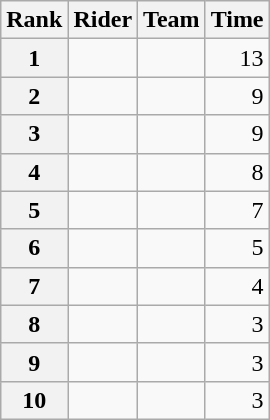<table class="wikitable" margin-bottom:0;">
<tr>
<th scope="col">Rank</th>
<th scope="col">Rider</th>
<th scope="col">Team</th>
<th scope="col">Time</th>
</tr>
<tr>
<th scope="row">1</th>
<td> </td>
<td></td>
<td align="right">13</td>
</tr>
<tr>
<th scope="row">2</th>
<td> </td>
<td></td>
<td align="right">9</td>
</tr>
<tr>
<th scope="row">3</th>
<td></td>
<td></td>
<td align="right">9</td>
</tr>
<tr>
<th scope="row">4</th>
<td> </td>
<td></td>
<td align="right">8</td>
</tr>
<tr>
<th scope="row">5</th>
<td></td>
<td></td>
<td align="right">7</td>
</tr>
<tr>
<th scope="row">6</th>
<td></td>
<td></td>
<td align="right">5</td>
</tr>
<tr>
<th scope="row">7</th>
<td></td>
<td></td>
<td align="right">4</td>
</tr>
<tr>
<th scope="row">8</th>
<td></td>
<td></td>
<td align="right">3</td>
</tr>
<tr>
<th scope="row">9</th>
<td></td>
<td></td>
<td align="right">3</td>
</tr>
<tr>
<th scope="row">10</th>
<td></td>
<td></td>
<td align="right">3</td>
</tr>
</table>
